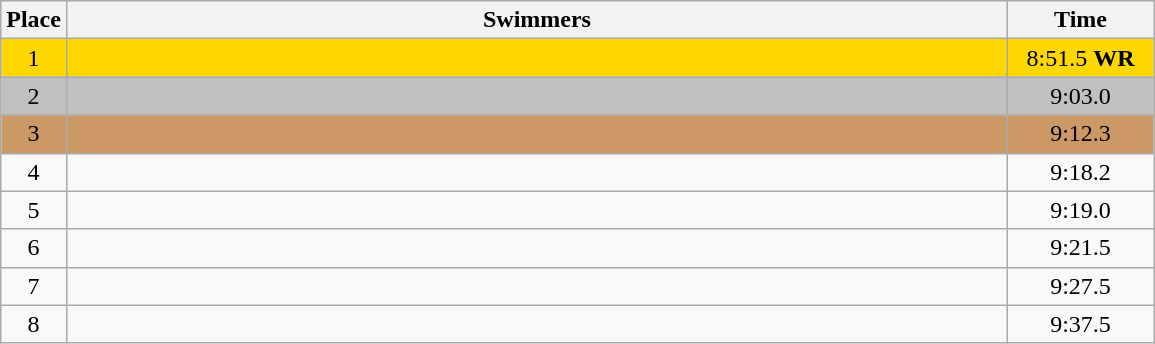<table class=wikitable style="text-align:center">
<tr>
<th>Place</th>
<th width=620>Swimmers</th>
<th width=90>Time</th>
</tr>
<tr bgcolor=gold>
<td>1</td>
<td align=left></td>
<td>8:51.5 <strong>WR</strong></td>
</tr>
<tr bgcolor=silver>
<td>2</td>
<td align=left></td>
<td>9:03.0</td>
</tr>
<tr bgcolor=cc9966>
<td>3</td>
<td align=left></td>
<td>9:12.3</td>
</tr>
<tr>
<td>4</td>
<td align=left></td>
<td>9:18.2</td>
</tr>
<tr>
<td>5</td>
<td align=left></td>
<td>9:19.0</td>
</tr>
<tr>
<td>6</td>
<td align=left></td>
<td>9:21.5</td>
</tr>
<tr>
<td>7</td>
<td align=left></td>
<td>9:27.5</td>
</tr>
<tr>
<td>8</td>
<td align=left></td>
<td>9:37.5</td>
</tr>
</table>
